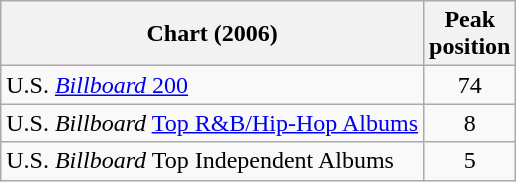<table class="wikitable">
<tr>
<th align="center">Chart (2006)</th>
<th align="center">Peak<br>position</th>
</tr>
<tr>
<td align="left">U.S. <a href='#'><em>Billboard</em> 200</a></td>
<td align="center">74</td>
</tr>
<tr>
<td align="left">U.S. <em>Billboard</em> <a href='#'>Top R&B/Hip-Hop Albums</a></td>
<td align="center">8</td>
</tr>
<tr>
<td align="left">U.S. <em>Billboard</em> Top Independent Albums</td>
<td align="center">5</td>
</tr>
</table>
